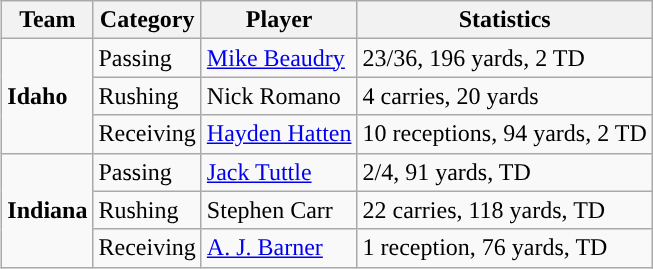<table class="wikitable" style="float: right;">
<tr>
<th>Team</th>
<th>Category</th>
<th>Player</th>
<th>Statistics</th>
</tr>
<tr>
<td rowspan=3><strong>Idaho</strong></td>
<td>Passing</td>
<td><a href='#'>Mike Beaudry</a></td>
<td>23/36, 196 yards, 2 TD</td>
</tr>
<tr>
<td>Rushing</td>
<td>Nick Romano</td>
<td>4 carries, 20 yards</td>
</tr>
<tr>
<td>Receiving</td>
<td><a href='#'>Hayden Hatten</a></td>
<td>10 receptions, 94 yards, 2 TD</td>
</tr>
<tr>
<td rowspan=3><strong>Indiana</strong></td>
<td>Passing</td>
<td><a href='#'>Jack Tuttle</a></td>
<td>2/4, 91 yards, TD</td>
</tr>
<tr>
<td>Rushing</td>
<td>Stephen Carr</td>
<td>22 carries, 118 yards, TD</td>
</tr>
<tr>
<td>Receiving</td>
<td><a href='#'>A. J. Barner</a></td>
<td>1 reception, 76 yards, TD</td>
</tr>
</table>
